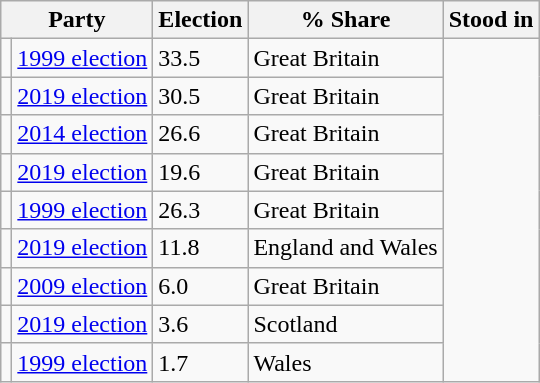<table class="wikitable sortable">
<tr>
<th colspan=2>Party</th>
<th>Election</th>
<th>% Share</th>
<th>Stood in</th>
</tr>
<tr>
<td></td>
<td><a href='#'>1999 election</a></td>
<td>33.5</td>
<td>Great Britain</td>
</tr>
<tr>
<td></td>
<td><a href='#'>2019 election</a></td>
<td>30.5</td>
<td>Great Britain</td>
</tr>
<tr>
<td></td>
<td><a href='#'>2014 election</a></td>
<td>26.6</td>
<td>Great Britain</td>
</tr>
<tr>
<td></td>
<td><a href='#'>2019 election</a></td>
<td>19.6</td>
<td>Great Britain</td>
</tr>
<tr>
<td></td>
<td><a href='#'>1999 election</a></td>
<td>26.3</td>
<td>Great Britain</td>
</tr>
<tr>
<td></td>
<td><a href='#'>2019 election</a></td>
<td>11.8</td>
<td>England and Wales</td>
</tr>
<tr>
<td></td>
<td><a href='#'>2009 election</a></td>
<td>6.0</td>
<td>Great Britain</td>
</tr>
<tr>
<td></td>
<td><a href='#'>2019 election</a></td>
<td>3.6</td>
<td>Scotland</td>
</tr>
<tr>
<td></td>
<td><a href='#'>1999 election</a></td>
<td>1.7</td>
<td>Wales</td>
</tr>
</table>
